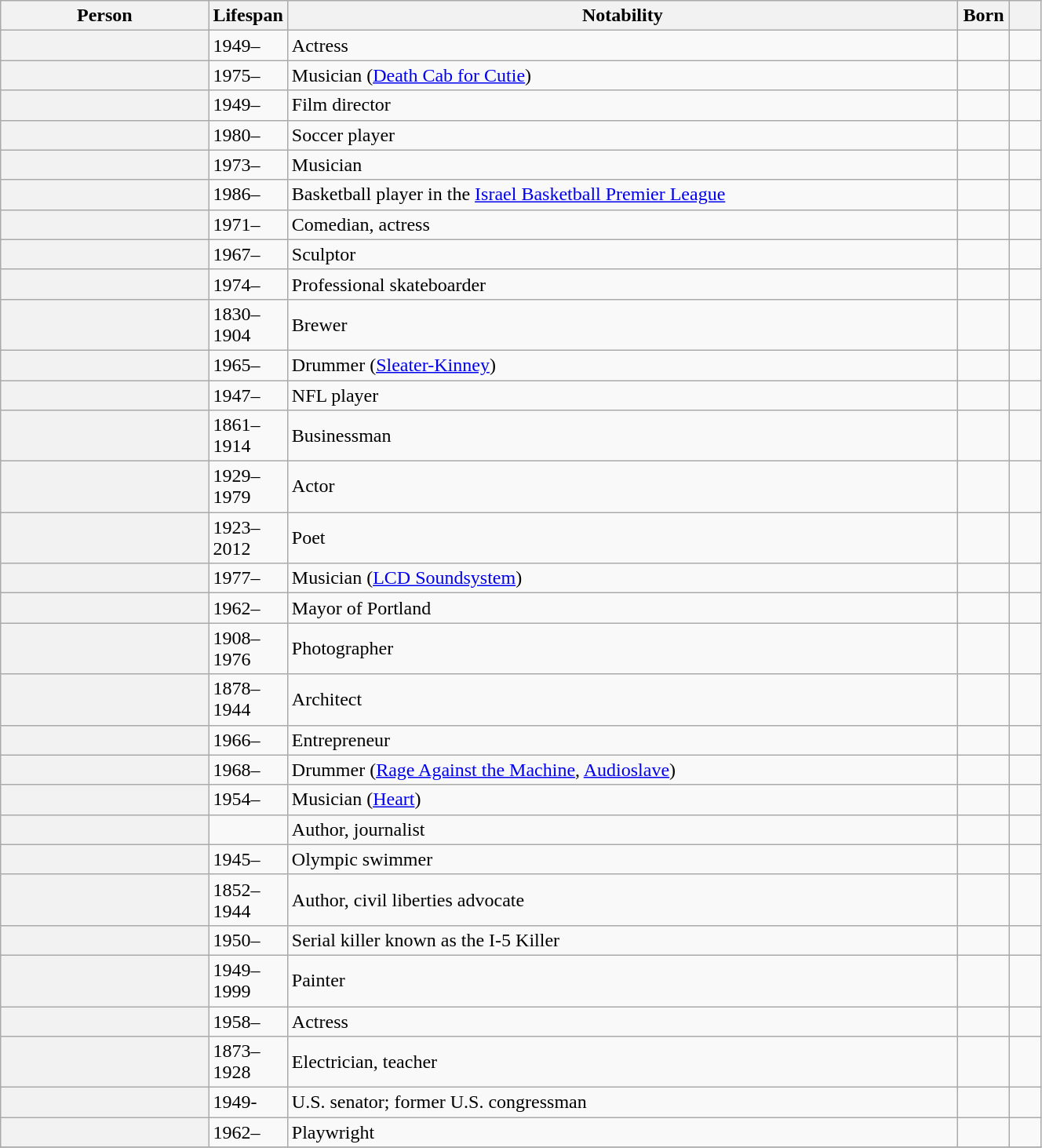<table class="wikitable plainrowheaders sortable" style="margin-right: 0; width:70%;">
<tr>
<th scope="col" width="20%">Person</th>
<th scope="col" width="6%">Lifespan</th>
<th scope="col">Notability</th>
<th scope="col" width="5%">Born</th>
<th scope="col" class="unsortable" width="3%"></th>
</tr>
<tr>
<th scope="row"></th>
<td>1949–</td>
<td>Actress</td>
<td></td>
<td style="text-align:center;"></td>
</tr>
<tr>
<th scope="row"></th>
<td>1975–</td>
<td>Musician (<a href='#'>Death Cab for Cutie</a>)</td>
<td></td>
<td style="text-align:center;"></td>
</tr>
<tr>
<th scope="row"></th>
<td>1949–</td>
<td>Film director</td>
<td></td>
<td style="text-align:center;"></td>
</tr>
<tr>
<th scope="row"></th>
<td>1980–</td>
<td>Soccer player</td>
<td></td>
<td style="text-align:center;"></td>
</tr>
<tr>
<th scope="row"></th>
<td>1973–</td>
<td>Musician</td>
<td></td>
<td style="text-align:center;"></td>
</tr>
<tr>
<th scope="row"></th>
<td>1986–</td>
<td>Basketball player in the <a href='#'>Israel Basketball Premier League</a></td>
<td></td>
<td></td>
</tr>
<tr>
<th scope="row"></th>
<td>1971–</td>
<td>Comedian, actress</td>
<td></td>
<td style="text-align:center;"></td>
</tr>
<tr>
<th scope="row"></th>
<td>1967–</td>
<td>Sculptor</td>
<td></td>
<td style="text-align:center;"></td>
</tr>
<tr>
<th scope="row"></th>
<td>1974–</td>
<td>Professional skateboarder</td>
<td></td>
<td style="text-align:center;"></td>
</tr>
<tr>
<th scope="row"></th>
<td>1830–1904</td>
<td>Brewer</td>
<td></td>
<td style="text-align:center;"></td>
</tr>
<tr>
<th scope="row"></th>
<td>1965–</td>
<td>Drummer (<a href='#'>Sleater-Kinney</a>)</td>
<td></td>
<td style="text-align:center;"></td>
</tr>
<tr>
<th scope="row"></th>
<td>1947–</td>
<td>NFL player</td>
<td></td>
<td style="text-align:center;"></td>
</tr>
<tr>
<th scope="row"></th>
<td>1861–1914</td>
<td>Businessman</td>
<td></td>
<td style="text-align:center;"></td>
</tr>
<tr>
<th scope="row"></th>
<td>1929–1979</td>
<td>Actor</td>
<td></td>
<td style="text-align:center;"></td>
</tr>
<tr>
<th scope="row"></th>
<td>1923–2012</td>
<td>Poet</td>
<td></td>
<td style="text-align:center;"></td>
</tr>
<tr>
<th scope="row"></th>
<td>1977–</td>
<td>Musician (<a href='#'>LCD Soundsystem</a>)</td>
<td></td>
<td style="text-align:center;"></td>
</tr>
<tr>
<th scope="row"></th>
<td>1962–</td>
<td>Mayor of Portland</td>
<td></td>
<td style="text-align:center;"></td>
</tr>
<tr>
<th scope="row"></th>
<td>1908–1976</td>
<td>Photographer</td>
<td></td>
<td style="text-align:center;"></td>
</tr>
<tr>
<th scope="row"></th>
<td>1878–1944</td>
<td>Architect</td>
<td></td>
<td style="text-align:center;"></td>
</tr>
<tr>
<th scope="row"></th>
<td>1966–</td>
<td>Entrepreneur</td>
<td></td>
<td style="text-align:center;"></td>
</tr>
<tr>
<th scope="row"></th>
<td>1968–</td>
<td>Drummer (<a href='#'>Rage Against the Machine</a>, <a href='#'>Audioslave</a>)</td>
<td></td>
<td style="text-align:center;"></td>
</tr>
<tr>
<th scope="row"></th>
<td>1954–</td>
<td>Musician (<a href='#'>Heart</a>)</td>
<td></td>
<td style="text-align:center;"></td>
</tr>
<tr>
<th scope="row"></th>
<td></td>
<td>Author, journalist</td>
<td></td>
<td style="text-align:center;"></td>
</tr>
<tr>
<th scope="row"></th>
<td>1945–</td>
<td>Olympic swimmer</td>
<td></td>
<td style="text-align:center;"></td>
</tr>
<tr>
<th scope="row"></th>
<td>1852–1944</td>
<td>Author, civil liberties advocate</td>
<td></td>
<td style="text-align:center;"></td>
</tr>
<tr>
<th scope="row"></th>
<td>1950–</td>
<td>Serial killer known as the I-5 Killer</td>
<td></td>
<td style="text-align:center;"></td>
</tr>
<tr>
<th scope="row"></th>
<td>1949–1999</td>
<td>Painter</td>
<td></td>
<td style="text-align:center;"></td>
</tr>
<tr>
<th scope="row"></th>
<td>1958–</td>
<td>Actress</td>
<td></td>
<td style="text-align:center;"></td>
</tr>
<tr>
<th scope="row"></th>
<td>1873–1928</td>
<td>Electrician, teacher</td>
<td></td>
<td style="text-align:center;"></td>
</tr>
<tr>
<th scope="row"></th>
<td>1949-</td>
<td>U.S. senator; former U.S. congressman</td>
<td></td>
<td style="text-align: center;"></td>
</tr>
<tr>
<th scope="row"></th>
<td>1962–</td>
<td>Playwright</td>
<td></td>
<td style="text-align:center;"></td>
</tr>
<tr>
</tr>
</table>
